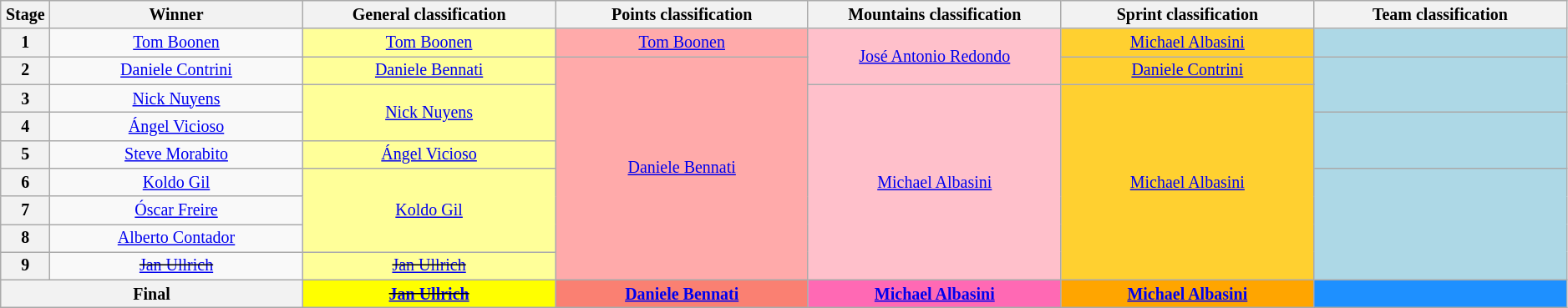<table class="wikitable" style="text-align: center; font-size:smaller;">
<tr>
<th scope="col" style="width:1%;">Stage</th>
<th scope="col" style="width:14%;">Winner</th>
<th scope="col" style="width:14%;">General classification</th>
<th scope="col" style="width:14%;">Points classification</th>
<th scope="col" style="width:14%;">Mountains classification</th>
<th scope="col" style="width:14%;">Sprint classification</th>
<th scope="col" style="width:14%;">Team classification</th>
</tr>
<tr>
<th scope="row">1</th>
<td><a href='#'>Tom Boonen</a></td>
<td style="background:#FFFF99;"><a href='#'>Tom Boonen</a></td>
<td style="background:#FFAAAA;"><a href='#'>Tom Boonen</a></td>
<td style="background:pink;" rowspan=2><a href='#'>José Antonio Redondo</a></td>
<td style="background:#FFD030;"><a href='#'>Michael Albasini</a></td>
<td style="background:lightblue;"></td>
</tr>
<tr>
<th scope="row">2</th>
<td><a href='#'>Daniele Contrini</a></td>
<td style="background:#FFFF99;"><a href='#'>Daniele Bennati</a></td>
<td style="background:#FFAAAA;" rowspan=8><a href='#'>Daniele Bennati</a></td>
<td style="background:#FFD030;"><a href='#'>Daniele Contrini</a></td>
<td style="background:lightblue;" rowspan=2></td>
</tr>
<tr>
<th scope="row">3</th>
<td><a href='#'>Nick Nuyens</a></td>
<td style="background:#FFFF99;" rowspan=2><a href='#'>Nick Nuyens</a></td>
<td style="background:pink;" rowspan=7><a href='#'>Michael Albasini</a></td>
<td style="background:#FFD030;" rowspan=7><a href='#'>Michael Albasini</a></td>
</tr>
<tr>
<th scope="row">4</th>
<td><a href='#'>Ángel Vicioso</a></td>
<td style="background:lightblue;" rowspan=2></td>
</tr>
<tr>
<th scope="row">5</th>
<td><a href='#'>Steve Morabito</a></td>
<td style="background:#FFFF99;"><a href='#'>Ángel Vicioso</a></td>
</tr>
<tr>
<th scope="row">6</th>
<td><a href='#'>Koldo Gil</a></td>
<td style="background:#FFFF99;" rowspan=3><a href='#'>Koldo Gil</a></td>
<td style="background:lightblue;" rowspan=4></td>
</tr>
<tr>
<th scope="row">7</th>
<td><a href='#'>Óscar Freire</a></td>
</tr>
<tr>
<th scope="row">8</th>
<td><a href='#'>Alberto Contador</a></td>
</tr>
<tr>
<th scope="row">9</th>
<td><s><a href='#'>Jan Ullrich</a></s></td>
<td style="background:#FFFF99;"><s><a href='#'>Jan Ullrich</a></s></td>
</tr>
<tr>
<th colspan="2">Final</th>
<th style="background:yellow;"><s><a href='#'>Jan Ullrich</a></s></th>
<th style="background:salmon;"><a href='#'>Daniele Bennati</a></th>
<th style="background:hotpink;"><a href='#'>Michael Albasini</a></th>
<th style="background:orange;"><a href='#'>Michael Albasini</a></th>
<th style="background:dodgerblue;"></th>
</tr>
</table>
